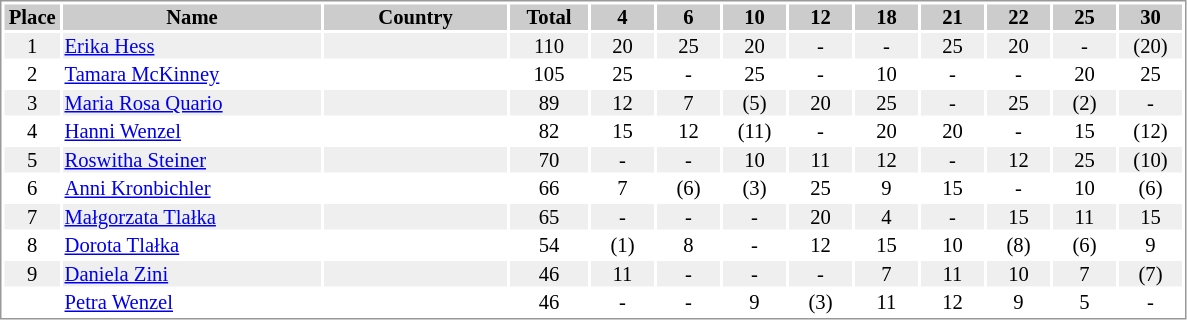<table border="0" style="border: 1px solid #999; background-color:#FFFFFF; text-align:center; font-size:86%; line-height:15px;">
<tr align="center" bgcolor="#CCCCCC">
<th width=35>Place</th>
<th width=170>Name</th>
<th width=120>Country</th>
<th width=50>Total</th>
<th width=40>4</th>
<th width=40>6</th>
<th width=40>10</th>
<th width=40>12</th>
<th width=40>18</th>
<th width=40>21</th>
<th width=40>22</th>
<th width=40>25</th>
<th width=40>30</th>
</tr>
<tr style="background:#efefef;">
<td>1</td>
<td align="left"><a href='#'>Erika Hess</a></td>
<td align="left"></td>
<td>110</td>
<td>20</td>
<td>25</td>
<td>20</td>
<td>-</td>
<td>-</td>
<td>25</td>
<td>20</td>
<td>-</td>
<td>(20)</td>
</tr>
<tr>
<td>2</td>
<td align="left"><a href='#'>Tamara McKinney</a></td>
<td align="left"></td>
<td>105</td>
<td>25</td>
<td>-</td>
<td>25</td>
<td>-</td>
<td>10</td>
<td>-</td>
<td>-</td>
<td>20</td>
<td>25</td>
</tr>
<tr style="background:#efefef;">
<td>3</td>
<td align="left"><a href='#'>Maria Rosa Quario</a></td>
<td align="left"></td>
<td>89</td>
<td>12</td>
<td>7</td>
<td>(5)</td>
<td>20</td>
<td>25</td>
<td>-</td>
<td>25</td>
<td>(2)</td>
<td>-</td>
</tr>
<tr>
<td>4</td>
<td align="left"><a href='#'>Hanni Wenzel</a></td>
<td align="left"></td>
<td>82</td>
<td>15</td>
<td>12</td>
<td>(11)</td>
<td>-</td>
<td>20</td>
<td>20</td>
<td>-</td>
<td>15</td>
<td>(12)</td>
</tr>
<tr style="background:#efefef;">
<td>5</td>
<td align="left"><a href='#'>Roswitha Steiner</a></td>
<td align="left"></td>
<td>70</td>
<td>-</td>
<td>-</td>
<td>10</td>
<td>11</td>
<td>12</td>
<td>-</td>
<td>12</td>
<td>25</td>
<td>(10)</td>
</tr>
<tr>
<td>6</td>
<td align="left"><a href='#'>Anni Kronbichler</a></td>
<td align="left"></td>
<td>66</td>
<td>7</td>
<td>(6)</td>
<td>(3)</td>
<td>25</td>
<td>9</td>
<td>15</td>
<td>-</td>
<td>10</td>
<td>(6)</td>
</tr>
<tr style="background:#efefef;">
<td>7</td>
<td align="left"><a href='#'>Małgorzata Tlałka</a></td>
<td align="left"></td>
<td>65</td>
<td>-</td>
<td>-</td>
<td>-</td>
<td>20</td>
<td>4</td>
<td>-</td>
<td>15</td>
<td>11</td>
<td>15</td>
</tr>
<tr>
<td>8</td>
<td align="left"><a href='#'>Dorota Tlałka</a></td>
<td align="left"></td>
<td>54</td>
<td>(1)</td>
<td>8</td>
<td>-</td>
<td>12</td>
<td>15</td>
<td>10</td>
<td>(8)</td>
<td>(6)</td>
<td>9</td>
</tr>
<tr style="background:#efefef;">
<td>9</td>
<td align="left"><a href='#'>Daniela Zini</a></td>
<td align="left"></td>
<td>46</td>
<td>11</td>
<td>-</td>
<td>-</td>
<td>-</td>
<td>7</td>
<td>11</td>
<td>10</td>
<td>7</td>
<td>(7)</td>
</tr>
<tr>
<td></td>
<td align="left"><a href='#'>Petra Wenzel</a></td>
<td align="left"></td>
<td>46</td>
<td>-</td>
<td>-</td>
<td>9</td>
<td>(3)</td>
<td>11</td>
<td>12</td>
<td>9</td>
<td>5</td>
<td>-</td>
</tr>
</table>
